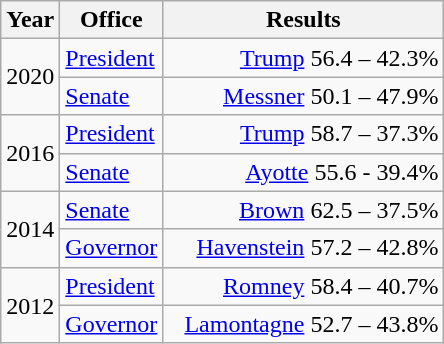<table class=wikitable>
<tr>
<th width="30">Year</th>
<th width="60">Office</th>
<th width="180">Results</th>
</tr>
<tr>
<td rowspan="2">2020</td>
<td><a href='#'>President</a></td>
<td align="right" ><a href='#'>Trump</a> 56.4 – 42.3%</td>
</tr>
<tr>
<td><a href='#'>Senate</a></td>
<td align="right" ><a href='#'>Messner</a> 50.1 – 47.9%</td>
</tr>
<tr>
<td rowspan="2">2016</td>
<td><a href='#'>President</a></td>
<td align="right" ><a href='#'>Trump</a> 58.7 – 37.3%</td>
</tr>
<tr>
<td><a href='#'>Senate</a></td>
<td align="right" ><a href='#'>Ayotte</a> 55.6 - 39.4%</td>
</tr>
<tr>
<td rowspan="2">2014</td>
<td><a href='#'>Senate</a></td>
<td align="right" ><a href='#'>Brown</a> 62.5 – 37.5%</td>
</tr>
<tr>
<td><a href='#'>Governor</a></td>
<td align="right" ><a href='#'>Havenstein</a> 57.2 – 42.8%</td>
</tr>
<tr>
<td rowspan="2">2012</td>
<td><a href='#'>President</a></td>
<td align="right" ><a href='#'>Romney</a> 58.4 – 40.7%</td>
</tr>
<tr>
<td><a href='#'>Governor</a></td>
<td align="right" ><a href='#'>Lamontagne</a> 52.7 – 43.8%</td>
</tr>
</table>
